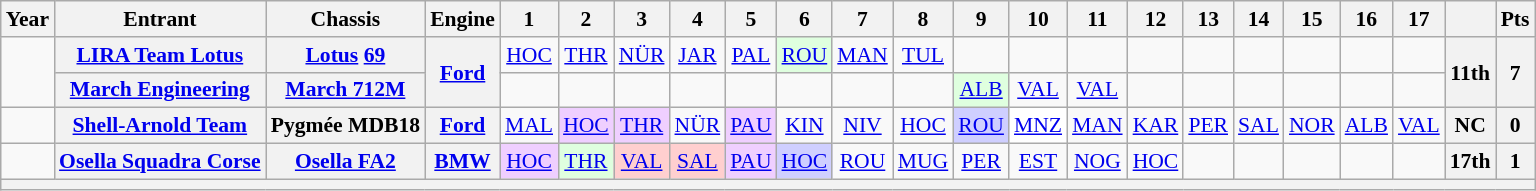<table class="wikitable" style="text-align:center; font-size:90%">
<tr>
<th>Year</th>
<th>Entrant</th>
<th>Chassis</th>
<th>Engine</th>
<th>1</th>
<th>2</th>
<th>3</th>
<th>4</th>
<th>5</th>
<th>6</th>
<th>7</th>
<th>8</th>
<th>9</th>
<th>10</th>
<th>11</th>
<th>12</th>
<th>13</th>
<th>14</th>
<th>15</th>
<th>16</th>
<th>17</th>
<th></th>
<th>Pts</th>
</tr>
<tr>
<td rowspan=2></td>
<th><a href='#'>LIRA Team Lotus</a></th>
<th><a href='#'>Lotus</a> <a href='#'>69</a></th>
<th rowspan=2><a href='#'>Ford</a></th>
<td><a href='#'>HOC</a></td>
<td><a href='#'>THR</a></td>
<td><a href='#'>NÜR</a></td>
<td><a href='#'>JAR</a></td>
<td><a href='#'>PAL</a></td>
<td style="background:#DFFFDF;"><a href='#'>ROU</a><br></td>
<td><a href='#'>MAN</a></td>
<td><a href='#'>TUL</a></td>
<td></td>
<td></td>
<td></td>
<td></td>
<td></td>
<td></td>
<td></td>
<td></td>
<td></td>
<th rowspan=2>11th</th>
<th rowspan=2>7</th>
</tr>
<tr>
<th><a href='#'>March Engineering</a></th>
<th><a href='#'>March 712M</a></th>
<td></td>
<td></td>
<td></td>
<td></td>
<td></td>
<td></td>
<td></td>
<td></td>
<td style="background:#DFFFDF;"><a href='#'>ALB</a><br></td>
<td><a href='#'>VAL</a></td>
<td><a href='#'>VAL</a></td>
<td></td>
<td></td>
<td></td>
<td></td>
<td></td>
<td></td>
</tr>
<tr>
<td></td>
<th><a href='#'>Shell-Arnold Team</a></th>
<th>Pygmée MDB18</th>
<th><a href='#'>Ford</a></th>
<td><a href='#'>MAL</a></td>
<td style="background:#EFCFFF;"><a href='#'>HOC</a><br></td>
<td style="background:#EFCFFF;"><a href='#'>THR</a><br></td>
<td><a href='#'>NÜR</a></td>
<td style="background:#EFCFFF;"><a href='#'>PAU</a><br></td>
<td><a href='#'>KIN</a></td>
<td><a href='#'>NIV</a></td>
<td><a href='#'>HOC</a></td>
<td style="background:#CFCFFF;"><a href='#'>ROU</a><br></td>
<td style="background:#FFFFFF;"><a href='#'>MNZ</a><br></td>
<td><a href='#'>MAN</a></td>
<td><a href='#'>KAR</a></td>
<td><a href='#'>PER</a></td>
<td><a href='#'>SAL</a></td>
<td><a href='#'>NOR</a></td>
<td><a href='#'>ALB</a></td>
<td><a href='#'>VAL</a></td>
<th>NC</th>
<th>0</th>
</tr>
<tr>
<td></td>
<th><a href='#'>Osella Squadra Corse</a></th>
<th><a href='#'>Osella FA2</a></th>
<th><a href='#'>BMW</a></th>
<td style="background:#EFCFFF;"><a href='#'>HOC</a><br></td>
<td style="background:#DFFFDF;"><a href='#'>THR</a><br></td>
<td style="background:#FFCFCF;"><a href='#'>VAL</a><br></td>
<td style="background:#FFCFCF;"><a href='#'>SAL</a><br></td>
<td style="background:#EFCFFF;"><a href='#'>PAU</a><br></td>
<td style="background:#CFCFFF;"><a href='#'>HOC</a><br></td>
<td><a href='#'>ROU</a></td>
<td><a href='#'>MUG</a></td>
<td><a href='#'>PER</a></td>
<td><a href='#'>EST</a></td>
<td><a href='#'>NOG</a></td>
<td><a href='#'>HOC</a></td>
<td></td>
<td></td>
<td></td>
<td></td>
<td></td>
<th>17th</th>
<th>1</th>
</tr>
<tr>
<th colspan=23></th>
</tr>
</table>
